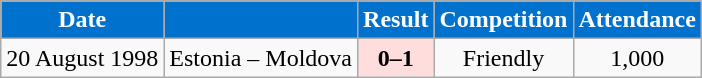<table class="wikitable"style="text-align:center">
<tr>
<th style="background:#0072CE; color:white">Date</th>
<th style="background:#0072CE; color:white"></th>
<th style="background:#0072CE; color:white">Result</th>
<th style="background:#0072CE; color:white">Competition</th>
<th style="background:#0072CE; color:white">Attendance</th>
</tr>
<tr>
<td>20 August 1998</td>
<td> Estonia – Moldova </td>
<td style="background:#fdd"><strong>0–1</strong></td>
<td>Friendly</td>
<td>1,000</td>
</tr>
</table>
